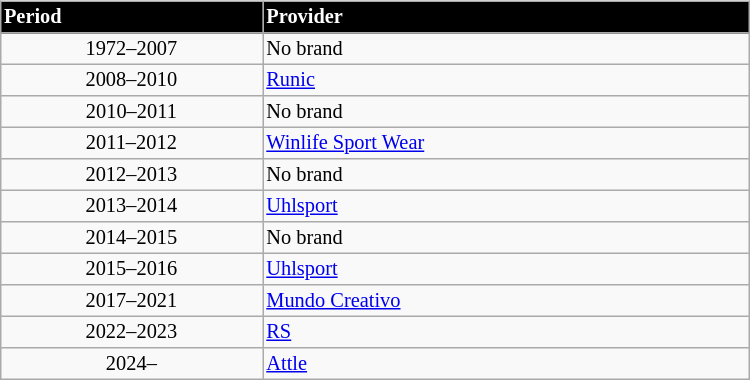<table width=50% align="left">
<tr>
<td valign=top width=50%><br><table align=center border=1 width=80% cellpadding="2" cellspacing="0" style="background: #f9f9f9; border: 1px #aaa solid; border-collapse: collapse; font-size: 85%; text-align: left;">
<tr bgcolor=#000000 style="color:white;">
<th width=35%>Period</th>
<th width=65%>Provider</th>
</tr>
<tr>
<td align=center>1972–2007</td>
<td> No brand</td>
</tr>
<tr>
<td align=center>2008–2010</td>
<td> <a href='#'>Runic</a></td>
</tr>
<tr>
<td align=center>2010–2011</td>
<td> No brand</td>
</tr>
<tr>
<td align=center>2011–2012</td>
<td> <a href='#'>Winlife Sport Wear</a></td>
</tr>
<tr>
<td align=center>2012–2013</td>
<td> No brand</td>
</tr>
<tr>
<td align=center>2013–2014</td>
<td> <a href='#'>Uhlsport</a></td>
</tr>
<tr>
<td align=center>2014–2015</td>
<td> No brand</td>
</tr>
<tr>
<td align=center>2015–2016</td>
<td> <a href='#'>Uhlsport</a></td>
</tr>
<tr>
<td align=center>2017–2021</td>
<td> <a href='#'>Mundo Creativo</a></td>
</tr>
<tr>
<td align=center>2022–2023</td>
<td> <a href='#'>RS</a></td>
</tr>
<tr>
<td align=center>2024–</td>
<td> <a href='#'>Attle</a></td>
</tr>
</table>
</td>
</tr>
</table>
